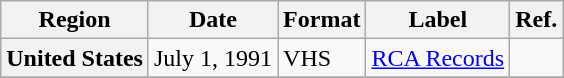<table class="wikitable plainrowheaders">
<tr>
<th scope="col">Region</th>
<th scope="col">Date</th>
<th scope="col">Format</th>
<th scope="col">Label</th>
<th scope="col">Ref.</th>
</tr>
<tr>
<th scope="row">United States</th>
<td>July 1, 1991</td>
<td>VHS</td>
<td><a href='#'>RCA Records</a></td>
<td></td>
</tr>
<tr>
</tr>
</table>
